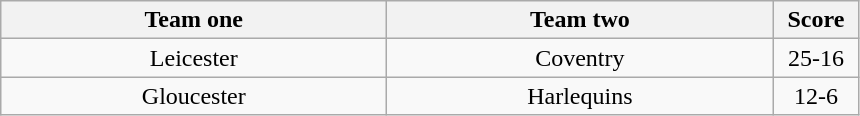<table class="wikitable" style="text-align: center">
<tr>
<th width=250>Team one</th>
<th width=250>Team two</th>
<th width=50>Score</th>
</tr>
<tr>
<td>Leicester</td>
<td>Coventry</td>
<td>25-16</td>
</tr>
<tr>
<td>Gloucester</td>
<td>Harlequins</td>
<td>12-6</td>
</tr>
</table>
